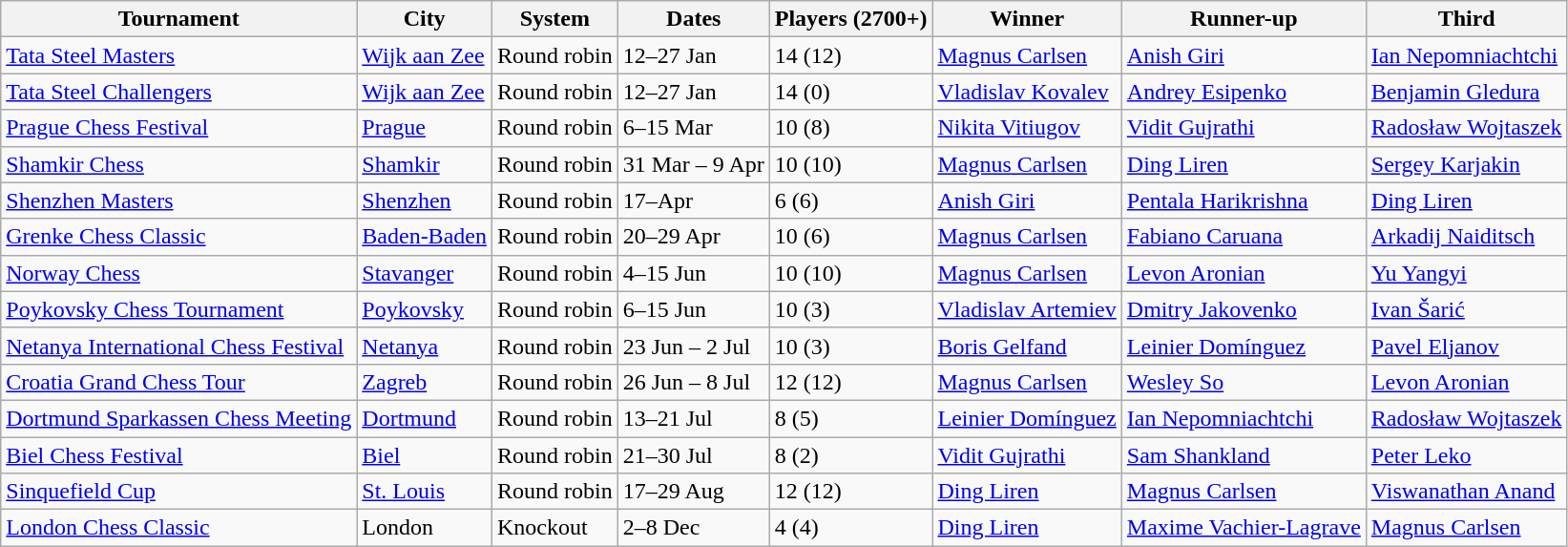<table class="wikitable">
<tr>
<th>Tournament</th>
<th>City</th>
<th>System</th>
<th>Dates</th>
<th>Players (2700+)</th>
<th>Winner</th>
<th>Runner-up</th>
<th>Third</th>
</tr>
<tr>
<td><a href='#'>Tata Steel Masters</a></td>
<td> <a href='#'>Wijk aan Zee</a></td>
<td>Round robin</td>
<td>12–27 Jan</td>
<td>14 (12)</td>
<td> <a href='#'>Magnus Carlsen</a></td>
<td> <a href='#'>Anish Giri</a></td>
<td> <a href='#'>Ian Nepomniachtchi</a></td>
</tr>
<tr>
<td><a href='#'>Tata Steel Challengers</a></td>
<td> <a href='#'>Wijk aan Zee</a></td>
<td>Round robin</td>
<td>12–27 Jan</td>
<td>14 (0)</td>
<td> <a href='#'>Vladislav Kovalev</a></td>
<td> <a href='#'>Andrey Esipenko</a></td>
<td> <a href='#'>Benjamin Gledura</a></td>
</tr>
<tr>
<td><a href='#'>Prague Chess Festival</a></td>
<td> <a href='#'>Prague</a></td>
<td>Round robin</td>
<td>6–15 Mar</td>
<td>10 (8)</td>
<td> <a href='#'>Nikita Vitiugov</a></td>
<td> <a href='#'>Vidit Gujrathi</a></td>
<td> <a href='#'>Radosław Wojtaszek</a></td>
</tr>
<tr>
<td><a href='#'>Shamkir Chess</a></td>
<td> <a href='#'>Shamkir</a></td>
<td>Round robin</td>
<td>31 Mar – 9 Apr</td>
<td>10 (10)</td>
<td> <a href='#'>Magnus Carlsen</a></td>
<td> <a href='#'>Ding Liren</a></td>
<td> <a href='#'>Sergey Karjakin</a></td>
</tr>
<tr>
<td><a href='#'>Shenzhen Masters</a></td>
<td> <a href='#'>Shenzhen</a></td>
<td>Round robin</td>
<td>17–Apr</td>
<td>6 (6)</td>
<td> <a href='#'>Anish Giri</a></td>
<td> <a href='#'>Pentala Harikrishna</a></td>
<td> <a href='#'>Ding Liren</a></td>
</tr>
<tr>
<td><a href='#'>Grenke Chess Classic</a></td>
<td> <a href='#'>Baden-Baden</a></td>
<td>Round robin</td>
<td>20–29 Apr</td>
<td>10 (6)</td>
<td> <a href='#'>Magnus Carlsen</a></td>
<td> <a href='#'>Fabiano Caruana</a></td>
<td> <a href='#'>Arkadij Naiditsch</a></td>
</tr>
<tr>
<td><a href='#'>Norway Chess</a></td>
<td> <a href='#'>Stavanger</a></td>
<td>Round robin</td>
<td>4–15 Jun</td>
<td>10 (10)</td>
<td> <a href='#'>Magnus Carlsen</a></td>
<td> <a href='#'>Levon Aronian</a></td>
<td> <a href='#'>Yu Yangyi</a></td>
</tr>
<tr>
<td><a href='#'>Poykovsky Chess Tournament</a></td>
<td> <a href='#'>Poykovsky</a></td>
<td>Round robin</td>
<td>6–15 Jun</td>
<td>10 (3)</td>
<td> <a href='#'>Vladislav Artemiev</a></td>
<td> <a href='#'>Dmitry Jakovenko</a></td>
<td> <a href='#'>Ivan Šarić</a></td>
</tr>
<tr>
<td><a href='#'>Netanya International Chess Festival</a></td>
<td> <a href='#'>Netanya</a></td>
<td>Round robin</td>
<td>23 Jun – 2 Jul</td>
<td>10 (3)</td>
<td> <a href='#'>Boris Gelfand</a></td>
<td> <a href='#'>Leinier Domínguez</a></td>
<td> <a href='#'>Pavel Eljanov</a></td>
</tr>
<tr>
<td><a href='#'>Croatia Grand Chess Tour</a></td>
<td> <a href='#'>Zagreb</a></td>
<td>Round robin</td>
<td>26 Jun – 8 Jul</td>
<td>12 (12)</td>
<td> <a href='#'>Magnus Carlsen</a></td>
<td> <a href='#'>Wesley So</a></td>
<td> <a href='#'>Levon Aronian</a></td>
</tr>
<tr>
<td><a href='#'>Dortmund Sparkassen Chess Meeting</a></td>
<td> <a href='#'>Dortmund</a></td>
<td>Round robin</td>
<td>13–21 Jul</td>
<td>8 (5)</td>
<td> <a href='#'>Leinier Domínguez</a></td>
<td> <a href='#'>Ian Nepomniachtchi</a></td>
<td> <a href='#'>Radosław Wojtaszek</a></td>
</tr>
<tr>
<td><a href='#'>Biel Chess Festival</a></td>
<td> <a href='#'>Biel</a></td>
<td>Round robin</td>
<td>21–30 Jul</td>
<td>8 (2)</td>
<td> <a href='#'>Vidit Gujrathi</a></td>
<td> <a href='#'>Sam Shankland</a></td>
<td> <a href='#'>Peter Leko</a></td>
</tr>
<tr>
<td><a href='#'>Sinquefield Cup</a></td>
<td> <a href='#'>St. Louis</a></td>
<td>Round robin</td>
<td>17–29 Aug</td>
<td>12 (12)</td>
<td> <a href='#'>Ding Liren</a></td>
<td> <a href='#'>Magnus Carlsen</a></td>
<td> <a href='#'>Viswanathan Anand</a></td>
</tr>
<tr>
<td><a href='#'>London Chess Classic</a></td>
<td> London</td>
<td>Knockout</td>
<td>2–8 Dec</td>
<td>4 (4)</td>
<td> <a href='#'>Ding Liren</a></td>
<td> <a href='#'>Maxime Vachier-Lagrave</a></td>
<td> <a href='#'>Magnus Carlsen</a></td>
</tr>
</table>
